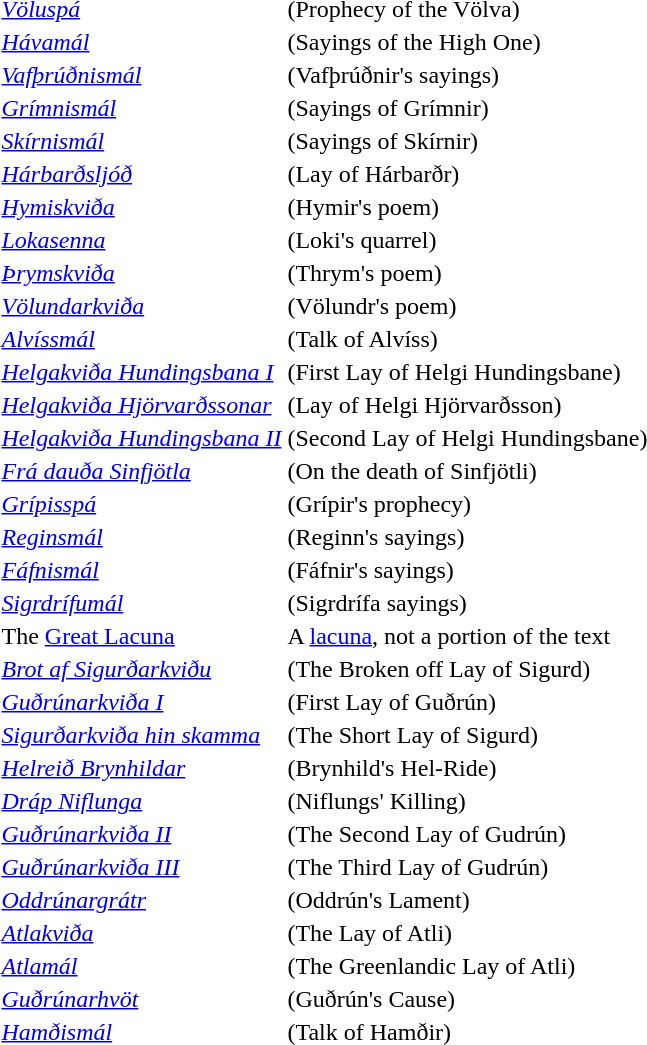<table>
<tr>
<td><em><a href='#'>Völuspá</a></em></td>
<td>(Prophecy of the Völva)</td>
</tr>
<tr>
<td><em><a href='#'>Hávamál</a></em></td>
<td>(Sayings of the High One)</td>
</tr>
<tr>
<td><em><a href='#'>Vafþrúðnismál</a></em></td>
<td>(Vafþrúðnir's sayings)</td>
</tr>
<tr>
<td><em><a href='#'>Grímnismál</a></em></td>
<td>(Sayings of Grímnir)</td>
</tr>
<tr>
<td><em><a href='#'>Skírnismál</a></em></td>
<td>(Sayings of Skírnir)</td>
</tr>
<tr>
<td><em><a href='#'>Hárbarðsljóð</a></em></td>
<td>(Lay of Hárbarðr)</td>
</tr>
<tr>
<td><em><a href='#'>Hymiskviða</a></em></td>
<td>(Hymir's poem)</td>
</tr>
<tr>
<td><em><a href='#'>Lokasenna</a></em></td>
<td>(Loki's quarrel)</td>
</tr>
<tr>
<td><em><a href='#'>Þrymskviða</a></em></td>
<td>(Thrym's poem)</td>
</tr>
<tr>
<td><em><a href='#'>Völundarkviða</a></em></td>
<td>(Völundr's poem)</td>
</tr>
<tr>
<td><em><a href='#'>Alvíssmál</a></em></td>
<td>(Talk of Alvíss)</td>
</tr>
<tr>
<td><em><a href='#'>Helgakviða Hundingsbana I</a></em></td>
<td>(First Lay of Helgi Hundingsbane)</td>
</tr>
<tr>
<td><em><a href='#'>Helgakviða Hjörvarðssonar</a></em></td>
<td>(Lay of Helgi Hjörvarðsson)</td>
</tr>
<tr>
<td><em><a href='#'>Helgakviða Hundingsbana II</a></em></td>
<td>(Second Lay of Helgi Hundingsbane)</td>
</tr>
<tr>
<td><em><a href='#'>Frá dauða Sinfjötla</a></em></td>
<td>(On the death of Sinfjötli)</td>
</tr>
<tr>
<td><em><a href='#'>Grípisspá</a></em></td>
<td>(Grípir's prophecy)</td>
</tr>
<tr>
<td><em><a href='#'>Reginsmál</a></em></td>
<td>(Reginn's sayings)</td>
</tr>
<tr>
<td><em><a href='#'>Fáfnismál</a></em></td>
<td>(Fáfnir's sayings)</td>
</tr>
<tr>
<td><em><a href='#'>Sigrdrífumál</a></em></td>
<td>(Sigrdrífa sayings)</td>
</tr>
<tr>
<td>The <a href='#'>Great Lacuna</a></td>
<td>A <a href='#'>lacuna</a>, not a portion of the text</td>
</tr>
<tr>
<td><em><a href='#'>Brot af Sigurðarkviðu</a></em></td>
<td>(The Broken off Lay of Sigurd)</td>
</tr>
<tr>
<td><em><a href='#'>Guðrúnarkviða I</a></em></td>
<td>(First Lay of Guðrún)</td>
</tr>
<tr>
<td><em><a href='#'>Sigurðarkviða hin skamma</a></em></td>
<td>(The Short Lay of Sigurd)</td>
</tr>
<tr>
<td><em><a href='#'>Helreið Brynhildar</a></em></td>
<td>(Brynhild's Hel-Ride)</td>
</tr>
<tr>
<td><em><a href='#'>Dráp Niflunga</a></em></td>
<td>(Niflungs' Killing)</td>
</tr>
<tr>
<td><em><a href='#'>Guðrúnarkviða II</a></em></td>
<td>(The Second Lay of Gudrún)</td>
</tr>
<tr>
<td><em><a href='#'>Guðrúnarkviða III</a></em></td>
<td>(The Third Lay of Gudrún)</td>
</tr>
<tr>
<td><em><a href='#'>Oddrúnargrátr</a></em></td>
<td>(Oddrún's Lament)</td>
</tr>
<tr>
<td><em><a href='#'>Atlakviða</a></em></td>
<td>(The Lay of Atli)</td>
</tr>
<tr>
<td><em><a href='#'>Atlamál</a></em></td>
<td>(The Greenlandic Lay of Atli)</td>
</tr>
<tr>
<td><em><a href='#'>Guðrúnarhvöt</a></em></td>
<td>(Guðrún's Cause)</td>
</tr>
<tr>
<td><em><a href='#'>Hamðismál</a></em></td>
<td>(Talk of Hamðir)</td>
</tr>
</table>
